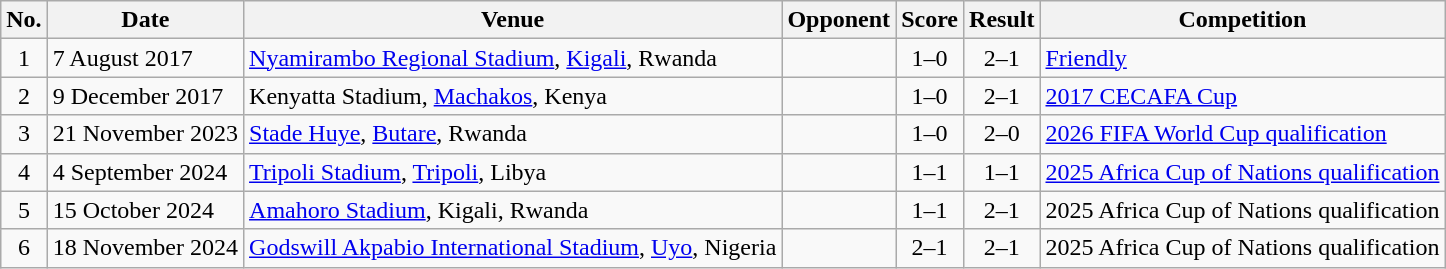<table class="wikitable sortable">
<tr>
<th scope="col">No.</th>
<th scope="col">Date</th>
<th scope="col">Venue</th>
<th scope="col">Opponent</th>
<th scope="col">Score</th>
<th scope="col">Result</th>
<th scope="col">Competition</th>
</tr>
<tr>
<td style="text-align:center">1</td>
<td>7 August 2017</td>
<td><a href='#'>Nyamirambo Regional Stadium</a>, <a href='#'>Kigali</a>, Rwanda</td>
<td></td>
<td style="text-align:center">1–0</td>
<td style="text-align:center">2–1</td>
<td><a href='#'>Friendly</a></td>
</tr>
<tr>
<td style="text-align:center">2</td>
<td>9 December 2017</td>
<td>Kenyatta Stadium, <a href='#'>Machakos</a>, Kenya</td>
<td></td>
<td style="text-align:center">1–0</td>
<td style="text-align:center">2–1</td>
<td><a href='#'>2017 CECAFA Cup</a></td>
</tr>
<tr>
<td style="text-align:center">3</td>
<td>21 November 2023</td>
<td><a href='#'>Stade Huye</a>, <a href='#'>Butare</a>, Rwanda</td>
<td></td>
<td style="text-align:center">1–0</td>
<td style="text-align:center">2–0</td>
<td><a href='#'>2026 FIFA World Cup qualification</a></td>
</tr>
<tr>
<td style="text-align:center">4</td>
<td>4 September 2024</td>
<td><a href='#'>Tripoli Stadium</a>, <a href='#'>Tripoli</a>, Libya</td>
<td></td>
<td style="text-align:center">1–1</td>
<td style="text-align:center">1–1</td>
<td><a href='#'>2025 Africa Cup of Nations qualification</a></td>
</tr>
<tr>
<td style="text-align:center">5</td>
<td>15 October 2024</td>
<td><a href='#'>Amahoro Stadium</a>, Kigali, Rwanda</td>
<td></td>
<td style="text-align:center">1–1</td>
<td style="text-align:center">2–1</td>
<td>2025 Africa Cup of Nations qualification</td>
</tr>
<tr>
<td style="text-align:center">6</td>
<td>18 November 2024</td>
<td><a href='#'>Godswill Akpabio International Stadium</a>, <a href='#'>Uyo</a>, Nigeria</td>
<td></td>
<td style="text-align:center">2–1</td>
<td style="text-align:center">2–1</td>
<td>2025 Africa Cup of Nations qualification</td>
</tr>
</table>
